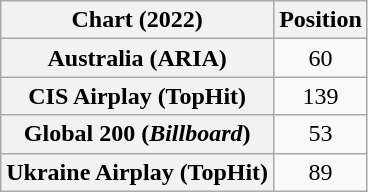<table class="wikitable sortable plainrowheaders" style="text-align:center">
<tr>
<th scope="col">Chart (2022)</th>
<th scope="col">Position</th>
</tr>
<tr>
<th scope="row">Australia (ARIA)</th>
<td>60</td>
</tr>
<tr>
<th scope="row">CIS Airplay (TopHit)</th>
<td>139</td>
</tr>
<tr>
<th scope="row">Global 200 (<em>Billboard</em>)</th>
<td>53</td>
</tr>
<tr>
<th scope="row">Ukraine Airplay (TopHit)</th>
<td>89</td>
</tr>
</table>
